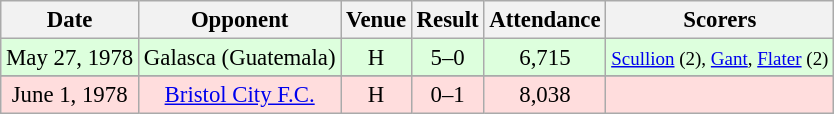<table class="wikitable" style="font-size:95%; text-align:center">
<tr>
<th>Date</th>
<th>Opponent</th>
<th>Venue</th>
<th>Result</th>
<th>Attendance</th>
<th>Scorers</th>
</tr>
<tr bgcolor="#ddffdd">
<td>May 27, 1978</td>
<td>Galasca (Guatemala)</td>
<td>H</td>
<td>5–0</td>
<td>6,715</td>
<td><small><a href='#'>Scullion</a> (2), <a href='#'>Gant</a>, <a href='#'>Flater</a> (2)</small></td>
</tr>
<tr>
</tr>
<tr bgcolor="#ffdddd">
<td>June 1, 1978</td>
<td><a href='#'>Bristol City F.C.</a></td>
<td>H</td>
<td>0–1</td>
<td>8,038</td>
<td></td>
</tr>
</table>
